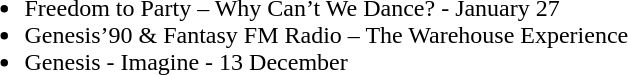<table>
<tr valign="top">
<td align="left"><br><ul><li>Freedom to Party – Why Can’t We Dance? - January 27</li><li>Genesis’90 & Fantasy FM Radio – The Warehouse Experience</li><li>Genesis - Imagine - 13 December</li></ul></td>
<td></td>
<td></td>
</tr>
</table>
